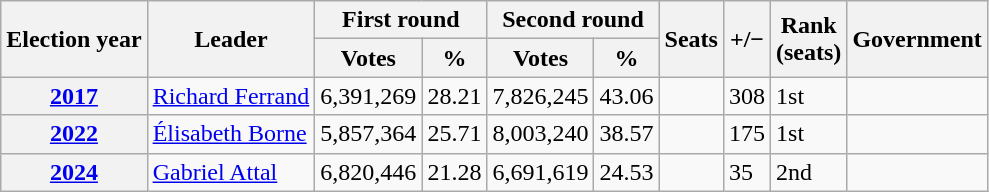<table class="wikitable">
<tr>
<th rowspan="2">Election year</th>
<th rowspan="2">Leader</th>
<th colspan="2">First round</th>
<th colspan="2">Second round</th>
<th rowspan="2">Seats</th>
<th rowspan="2">+/−</th>
<th rowspan="2">Rank<br>(seats)</th>
<th rowspan="2">Government</th>
</tr>
<tr>
<th>Votes</th>
<th>%</th>
<th>Votes</th>
<th>%</th>
</tr>
<tr>
<th><a href='#'>2017</a></th>
<td><a href='#'>Richard Ferrand</a></td>
<td>6,391,269</td>
<td>28.21</td>
<td>7,826,245</td>
<td>43.06</td>
<td></td>
<td> 308</td>
<td>1st</td>
<td></td>
</tr>
<tr>
<th><a href='#'>2022</a></th>
<td><a href='#'>Élisabeth Borne</a></td>
<td>5,857,364</td>
<td>25.71</td>
<td>8,003,240</td>
<td>38.57</td>
<td></td>
<td>175</td>
<td>1st</td>
<td></td>
</tr>
<tr>
<th><a href='#'>2024</a></th>
<td><a href='#'>Gabriel Attal</a></td>
<td>6,820,446</td>
<td>21.28</td>
<td>6,691,619</td>
<td>24.53</td>
<td></td>
<td> 35</td>
<td>2nd</td>
<td></td>
</tr>
</table>
